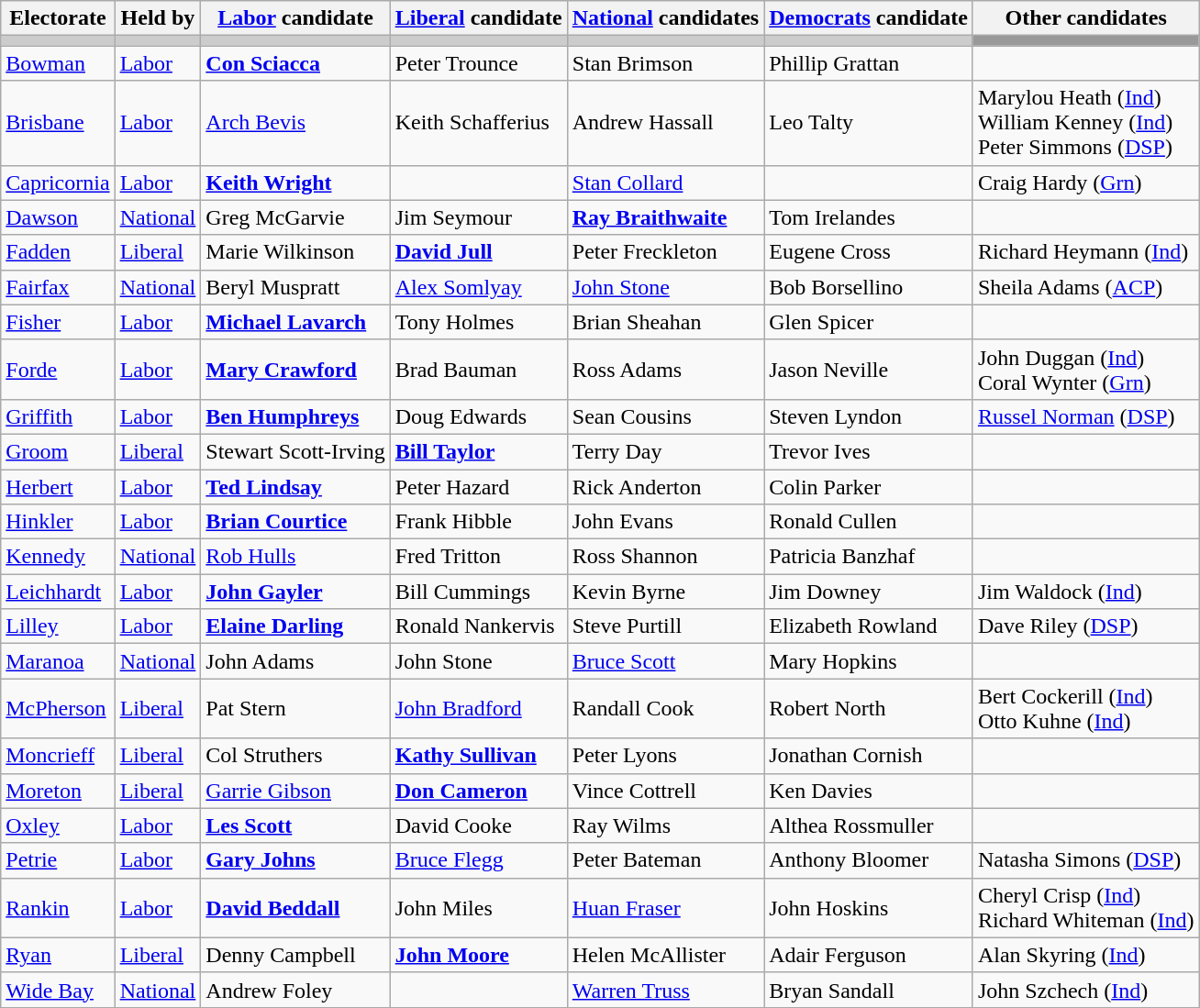<table class="wikitable">
<tr>
<th>Electorate</th>
<th>Held by</th>
<th><a href='#'>Labor</a> candidate</th>
<th><a href='#'>Liberal</a> candidate</th>
<th><a href='#'>National</a> candidates</th>
<th><a href='#'>Democrats</a> candidate</th>
<th>Other candidates</th>
</tr>
<tr bgcolor="#cccccc">
<td></td>
<td></td>
<td></td>
<td></td>
<td></td>
<td></td>
<td bgcolor="#999999"></td>
</tr>
<tr>
<td><a href='#'>Bowman</a></td>
<td><a href='#'>Labor</a></td>
<td><strong><a href='#'>Con Sciacca</a></strong></td>
<td>Peter Trounce</td>
<td>Stan Brimson</td>
<td>Phillip Grattan</td>
<td></td>
</tr>
<tr>
<td><a href='#'>Brisbane</a></td>
<td><a href='#'>Labor</a></td>
<td><a href='#'>Arch Bevis</a></td>
<td>Keith Schafferius</td>
<td>Andrew Hassall</td>
<td>Leo Talty</td>
<td>Marylou Heath (<a href='#'>Ind</a>)<br>William Kenney (<a href='#'>Ind</a>)<br>Peter Simmons (<a href='#'>DSP</a>)</td>
</tr>
<tr>
<td><a href='#'>Capricornia</a></td>
<td><a href='#'>Labor</a></td>
<td><strong><a href='#'>Keith Wright</a></strong></td>
<td></td>
<td><a href='#'>Stan Collard</a></td>
<td></td>
<td>Craig Hardy (<a href='#'>Grn</a>)</td>
</tr>
<tr>
<td><a href='#'>Dawson</a></td>
<td><a href='#'>National</a></td>
<td>Greg McGarvie</td>
<td>Jim Seymour</td>
<td><strong><a href='#'>Ray Braithwaite</a></strong></td>
<td>Tom Irelandes</td>
<td></td>
</tr>
<tr>
<td><a href='#'>Fadden</a></td>
<td><a href='#'>Liberal</a></td>
<td>Marie Wilkinson</td>
<td><strong><a href='#'>David Jull</a></strong></td>
<td>Peter Freckleton</td>
<td>Eugene Cross</td>
<td>Richard Heymann (<a href='#'>Ind</a>)</td>
</tr>
<tr>
<td><a href='#'>Fairfax</a></td>
<td><a href='#'>National</a></td>
<td>Beryl Muspratt</td>
<td><a href='#'>Alex Somlyay</a></td>
<td><a href='#'>John Stone</a></td>
<td>Bob Borsellino</td>
<td>Sheila Adams (<a href='#'>ACP</a>)</td>
</tr>
<tr>
<td><a href='#'>Fisher</a></td>
<td><a href='#'>Labor</a></td>
<td><strong><a href='#'>Michael Lavarch</a></strong></td>
<td>Tony Holmes</td>
<td>Brian Sheahan</td>
<td>Glen Spicer</td>
<td></td>
</tr>
<tr>
<td><a href='#'>Forde</a></td>
<td><a href='#'>Labor</a></td>
<td><strong><a href='#'>Mary Crawford</a></strong></td>
<td>Brad Bauman</td>
<td>Ross Adams</td>
<td>Jason Neville</td>
<td>John Duggan (<a href='#'>Ind</a>)<br>Coral Wynter (<a href='#'>Grn</a>)</td>
</tr>
<tr>
<td><a href='#'>Griffith</a></td>
<td><a href='#'>Labor</a></td>
<td><strong><a href='#'>Ben Humphreys</a></strong></td>
<td>Doug Edwards</td>
<td>Sean Cousins</td>
<td>Steven Lyndon</td>
<td><a href='#'>Russel Norman</a> (<a href='#'>DSP</a>)</td>
</tr>
<tr>
<td><a href='#'>Groom</a></td>
<td><a href='#'>Liberal</a></td>
<td>Stewart Scott-Irving</td>
<td><strong><a href='#'>Bill Taylor</a></strong></td>
<td>Terry Day</td>
<td>Trevor Ives</td>
<td></td>
</tr>
<tr>
<td><a href='#'>Herbert</a></td>
<td><a href='#'>Labor</a></td>
<td><strong><a href='#'>Ted Lindsay</a></strong></td>
<td>Peter Hazard</td>
<td>Rick Anderton</td>
<td>Colin Parker</td>
<td></td>
</tr>
<tr>
<td><a href='#'>Hinkler</a></td>
<td><a href='#'>Labor</a></td>
<td><strong><a href='#'>Brian Courtice</a></strong></td>
<td>Frank Hibble</td>
<td>John Evans</td>
<td>Ronald Cullen</td>
<td></td>
</tr>
<tr>
<td><a href='#'>Kennedy</a></td>
<td><a href='#'>National</a></td>
<td><a href='#'>Rob Hulls</a></td>
<td>Fred Tritton</td>
<td>Ross Shannon</td>
<td>Patricia Banzhaf</td>
<td></td>
</tr>
<tr>
<td><a href='#'>Leichhardt</a></td>
<td><a href='#'>Labor</a></td>
<td><strong><a href='#'>John Gayler</a></strong></td>
<td>Bill Cummings</td>
<td>Kevin Byrne</td>
<td>Jim Downey</td>
<td>Jim Waldock (<a href='#'>Ind</a>)</td>
</tr>
<tr>
<td><a href='#'>Lilley</a></td>
<td><a href='#'>Labor</a></td>
<td><strong><a href='#'>Elaine Darling</a></strong></td>
<td>Ronald Nankervis</td>
<td>Steve Purtill</td>
<td>Elizabeth Rowland</td>
<td>Dave Riley (<a href='#'>DSP</a>)</td>
</tr>
<tr>
<td><a href='#'>Maranoa</a></td>
<td><a href='#'>National</a></td>
<td>John Adams</td>
<td>John Stone</td>
<td><a href='#'>Bruce Scott</a></td>
<td>Mary Hopkins</td>
<td></td>
</tr>
<tr>
<td><a href='#'>McPherson</a></td>
<td><a href='#'>Liberal</a></td>
<td>Pat Stern</td>
<td><a href='#'>John Bradford</a></td>
<td>Randall Cook</td>
<td>Robert North</td>
<td>Bert Cockerill (<a href='#'>Ind</a>)<br>Otto Kuhne (<a href='#'>Ind</a>)</td>
</tr>
<tr>
<td><a href='#'>Moncrieff</a></td>
<td><a href='#'>Liberal</a></td>
<td>Col Struthers</td>
<td><strong><a href='#'>Kathy Sullivan</a></strong></td>
<td>Peter Lyons</td>
<td>Jonathan Cornish</td>
<td></td>
</tr>
<tr>
<td><a href='#'>Moreton</a></td>
<td><a href='#'>Liberal</a></td>
<td><a href='#'>Garrie Gibson</a></td>
<td><strong><a href='#'>Don Cameron</a></strong></td>
<td>Vince Cottrell</td>
<td>Ken Davies</td>
<td></td>
</tr>
<tr>
<td><a href='#'>Oxley</a></td>
<td><a href='#'>Labor</a></td>
<td><strong><a href='#'>Les Scott</a></strong></td>
<td>David Cooke</td>
<td>Ray Wilms</td>
<td>Althea Rossmuller</td>
<td></td>
</tr>
<tr>
<td><a href='#'>Petrie</a></td>
<td><a href='#'>Labor</a></td>
<td><strong><a href='#'>Gary Johns</a></strong></td>
<td><a href='#'>Bruce Flegg</a></td>
<td>Peter Bateman</td>
<td>Anthony Bloomer</td>
<td>Natasha Simons (<a href='#'>DSP</a>)</td>
</tr>
<tr>
<td><a href='#'>Rankin</a></td>
<td><a href='#'>Labor</a></td>
<td><strong><a href='#'>David Beddall</a></strong></td>
<td>John Miles</td>
<td><a href='#'>Huan Fraser</a></td>
<td>John Hoskins</td>
<td>Cheryl Crisp (<a href='#'>Ind</a>)<br>Richard Whiteman (<a href='#'>Ind</a>)</td>
</tr>
<tr>
<td><a href='#'>Ryan</a></td>
<td><a href='#'>Liberal</a></td>
<td>Denny Campbell</td>
<td><strong><a href='#'>John Moore</a></strong></td>
<td>Helen McAllister</td>
<td>Adair Ferguson</td>
<td>Alan Skyring (<a href='#'>Ind</a>)</td>
</tr>
<tr>
<td><a href='#'>Wide Bay</a></td>
<td><a href='#'>National</a></td>
<td>Andrew Foley</td>
<td></td>
<td><a href='#'>Warren Truss</a></td>
<td>Bryan Sandall</td>
<td>John Szchech (<a href='#'>Ind</a>)</td>
</tr>
</table>
